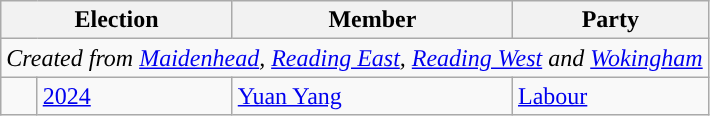<table class="wikitable">
<tr>
<th colspan="2">Election</th>
<th>Member</th>
<th>Party</th>
</tr>
<tr>
<td colspan="4"><em>Created from <a href='#'>Maidenhead</a>, <a href='#'>Reading East</a>, <a href='#'>Reading West</a> and <a href='#'>Wokingham</a></em></td>
</tr>
<tr>
<td style="color:inherit;background-color: "></td>
<td><a href='#'>2024</a></td>
<td><a href='#'>Yuan Yang</a></td>
<td><a href='#'>Labour</a></td>
</tr>
</table>
